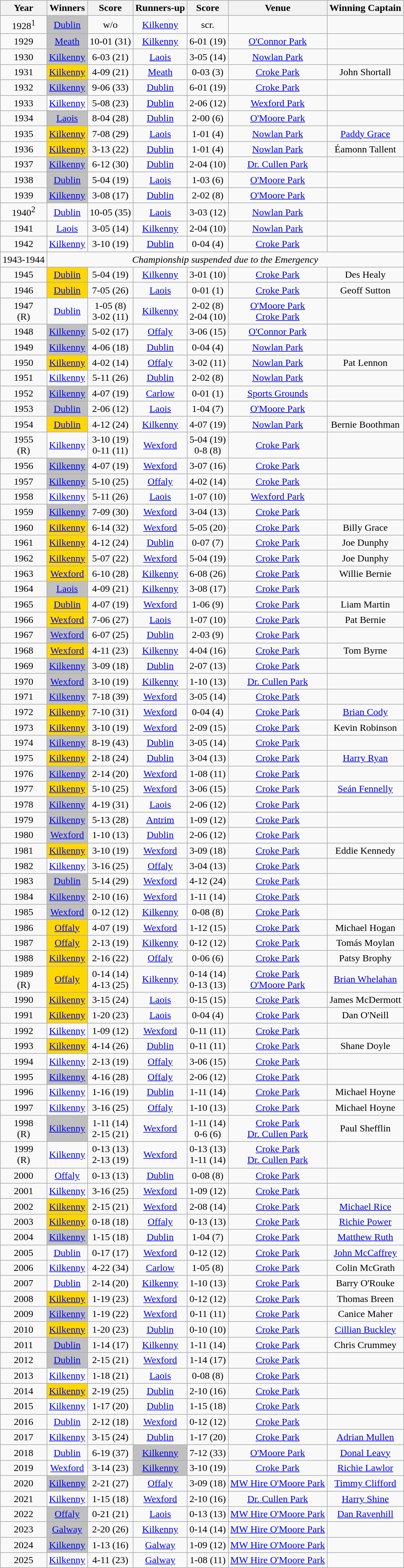<table class="wikitable" style="text-align:center;">
<tr>
<th>Year</th>
<th>Winners</th>
<th>Score</th>
<th>Runners-up</th>
<th>Score</th>
<th>Venue</th>
<th>Winning Captain</th>
</tr>
<tr>
<td>1928<sup>1</sup></td>
<td style="background:silver;"><a href='#'>Dublin</a></td>
<td>w/o</td>
<td><a href='#'>Kilkenny</a></td>
<td>scr.</td>
<td></td>
<td></td>
</tr>
<tr>
<td>1929</td>
<td style="background:silver;"><a href='#'>Meath</a></td>
<td>10-01 (31)</td>
<td><a href='#'>Kilkenny</a></td>
<td>6-01 (19)</td>
<td><a href='#'>O'Connor Park</a></td>
<td></td>
</tr>
<tr>
<td>1930</td>
<td style="background:silver;"><a href='#'>Kilkenny</a></td>
<td>6-03 (21)</td>
<td><a href='#'>Laois</a></td>
<td>3-05 (14)</td>
<td><a href='#'>Nowlan Park</a></td>
<td></td>
</tr>
<tr>
<td>1931</td>
<td style="background:gold;"><a href='#'>Kilkenny</a></td>
<td>4-09 (21)</td>
<td><a href='#'>Meath</a></td>
<td>0-03 (3)</td>
<td><a href='#'>Croke Park</a></td>
<td>John Shortall</td>
</tr>
<tr>
<td>1932</td>
<td style="background:silver;"><a href='#'>Kilkenny</a></td>
<td>9-06 (33)</td>
<td><a href='#'>Dublin</a></td>
<td>6-01 (19)</td>
<td><a href='#'>Croke Park</a></td>
<td></td>
</tr>
<tr>
<td>1933</td>
<td><a href='#'>Kilkenny</a></td>
<td>5-08 (23)</td>
<td><a href='#'>Dublin</a></td>
<td>2-06 (12)</td>
<td><a href='#'>Wexford Park</a></td>
<td></td>
</tr>
<tr>
<td>1934</td>
<td style="background:silver;"><a href='#'>Laois</a></td>
<td>8-04 (28)</td>
<td><a href='#'>Dublin</a></td>
<td>2-00 (6)</td>
<td><a href='#'>O'Moore Park</a></td>
<td></td>
</tr>
<tr>
<td>1935</td>
<td style="background:gold;"><a href='#'>Kilkenny</a></td>
<td>7-08 (29)</td>
<td><a href='#'>Laois</a></td>
<td>1-01 (4)</td>
<td><a href='#'>Nowlan Park</a></td>
<td><a href='#'>Paddy Grace</a></td>
</tr>
<tr>
<td>1936</td>
<td style="background:gold;"><a href='#'>Kilkenny</a></td>
<td>3-13 (22)</td>
<td><a href='#'>Dublin</a></td>
<td>1-01 (4)</td>
<td><a href='#'>Nowlan Park</a></td>
<td>Éamonn Tallent</td>
</tr>
<tr>
<td>1937</td>
<td style="background:silver;"><a href='#'>Kilkenny</a></td>
<td>6-12 (30)</td>
<td><a href='#'>Dublin</a></td>
<td>2-04 (10)</td>
<td><a href='#'>Dr. Cullen Park</a></td>
<td></td>
</tr>
<tr>
<td>1938</td>
<td style="background:silver;"><a href='#'>Dublin</a></td>
<td>5-04 (19)</td>
<td><a href='#'>Laois</a></td>
<td>1-03 (6)</td>
<td><a href='#'>O'Moore Park</a></td>
<td></td>
</tr>
<tr>
<td>1939</td>
<td style="background:silver;"><a href='#'>Kilkenny</a></td>
<td>3-08 (17)</td>
<td><a href='#'>Dublin</a></td>
<td>2-02 (8)</td>
<td><a href='#'>O'Moore Park</a></td>
<td></td>
</tr>
<tr>
<td>1940<sup>2</sup></td>
<td><a href='#'>Dublin</a></td>
<td>10-05 (35)</td>
<td><a href='#'>Laois</a></td>
<td>3-03 (12)</td>
<td><a href='#'>Nowlan Park</a></td>
<td></td>
</tr>
<tr>
<td>1941</td>
<td><a href='#'>Laois</a></td>
<td>3-05 (14)</td>
<td><a href='#'>Kilkenny</a></td>
<td>2-04 (10)</td>
<td><a href='#'>Nowlan Park</a></td>
<td></td>
</tr>
<tr>
<td>1942</td>
<td><a href='#'>Kilkenny</a></td>
<td>3-10 (19)</td>
<td><a href='#'>Dublin</a></td>
<td>0-04 (4)</td>
<td><a href='#'>Croke Park</a></td>
<td></td>
</tr>
<tr>
<td>1943-1944</td>
<td colspan=6><em>Championship suspended due to the Emergency</em></td>
</tr>
<tr>
<td>1945</td>
<td style="background:gold;"><a href='#'>Dublin</a></td>
<td>5-04 (19)</td>
<td><a href='#'>Kilkenny</a></td>
<td>3-01 (10)</td>
<td><a href='#'>Croke Park</a></td>
<td>Des Healy</td>
</tr>
<tr>
<td>1946</td>
<td style="background:gold;"><a href='#'>Dublin</a></td>
<td>7-05 (26)</td>
<td><a href='#'>Laois</a></td>
<td>0-01 (1)</td>
<td><a href='#'>Croke Park</a></td>
<td>Geoff Sutton</td>
</tr>
<tr>
<td>1947<br>(R)</td>
<td><a href='#'>Dublin</a></td>
<td>1-05 (8)<br>3-02 (11)</td>
<td><a href='#'>Kilkenny</a></td>
<td>2-02 (8)<br>2-04 (10)</td>
<td><a href='#'>O'Moore Park</a><br><a href='#'>Croke Park</a></td>
<td></td>
</tr>
<tr>
<td>1948</td>
<td style="background:silver;"><a href='#'>Kilkenny</a></td>
<td>5-02 (17)</td>
<td><a href='#'>Offaly</a></td>
<td>3-06 (15)</td>
<td><a href='#'>O'Connor Park</a></td>
<td></td>
</tr>
<tr>
<td>1949</td>
<td style="background:silver;"><a href='#'>Kilkenny</a></td>
<td>4-06 (18)</td>
<td><a href='#'>Dublin</a></td>
<td>0-04 (4)</td>
<td><a href='#'>Nowlan Park</a></td>
<td></td>
</tr>
<tr>
<td>1950</td>
<td style="background:gold;"><a href='#'>Kilkenny</a></td>
<td>4-02 (14)</td>
<td><a href='#'>Offaly</a></td>
<td>3-02 (11)</td>
<td><a href='#'>Nowlan Park</a></td>
<td>Pat Lennon</td>
</tr>
<tr>
<td>1951</td>
<td><a href='#'>Kilkenny</a></td>
<td>5-11 (26)</td>
<td><a href='#'>Dublin</a></td>
<td>2-02 (8)</td>
<td><a href='#'>Nowlan Park</a></td>
<td></td>
</tr>
<tr>
<td>1952</td>
<td style="background:silver;"><a href='#'>Kilkenny</a></td>
<td>4-07 (19)</td>
<td><a href='#'>Carlow</a></td>
<td>0-01 (1)</td>
<td><a href='#'>Sports Grounds</a></td>
<td></td>
</tr>
<tr>
<td>1953</td>
<td style="background:silver;"><a href='#'>Dublin</a></td>
<td>2-06 (12)</td>
<td><a href='#'>Laois</a></td>
<td>1-04 (7)</td>
<td><a href='#'>O'Moore Park</a></td>
<td></td>
</tr>
<tr>
<td>1954</td>
<td style="background:gold;"><a href='#'>Dublin</a></td>
<td>4-12 (24)</td>
<td><a href='#'>Kilkenny</a></td>
<td>4-07 (19)</td>
<td><a href='#'>Nowlan Park</a></td>
<td>Bernie Boothman</td>
</tr>
<tr>
<td>1955<br>(R)</td>
<td><a href='#'>Kilkenny</a></td>
<td>3-10 (19)<br>0-11 (11)</td>
<td><a href='#'>Wexford</a></td>
<td>5-04 (19)<br>0-8 (8)</td>
<td><a href='#'>Croke Park</a></td>
<td></td>
</tr>
<tr>
<td>1956</td>
<td style="background:silver;"><a href='#'>Kilkenny</a></td>
<td>4-07 (19)</td>
<td><a href='#'>Wexford</a></td>
<td>3-07 (16)</td>
<td><a href='#'>Croke Park</a></td>
<td></td>
</tr>
<tr>
<td>1957</td>
<td style="background:silver;"><a href='#'>Kilkenny</a></td>
<td>5-10 (25)</td>
<td><a href='#'>Offaly</a></td>
<td>4-02 (14)</td>
<td><a href='#'>Croke Park</a></td>
<td></td>
</tr>
<tr>
<td>1958</td>
<td><a href='#'>Kilkenny</a></td>
<td>5-11 (26)</td>
<td><a href='#'>Laois</a></td>
<td>1-07 (10)</td>
<td><a href='#'>Wexford Park</a></td>
<td></td>
</tr>
<tr>
<td>1959</td>
<td style="background:silver;"><a href='#'>Kilkenny</a></td>
<td>7-09 (30)</td>
<td><a href='#'>Wexford</a></td>
<td>3-04 (13)</td>
<td><a href='#'>Croke Park</a></td>
<td></td>
</tr>
<tr>
<td>1960</td>
<td style="background:gold;"><a href='#'>Kilkenny</a></td>
<td>6-14 (32)</td>
<td><a href='#'>Wexford</a></td>
<td>5-05 (20)</td>
<td><a href='#'>Croke Park</a></td>
<td>Billy Grace</td>
</tr>
<tr>
<td>1961</td>
<td style="background:gold;"><a href='#'>Kilkenny</a></td>
<td>4-12 (24)</td>
<td><a href='#'>Dublin</a></td>
<td>0-07 (7)</td>
<td><a href='#'>Croke Park</a></td>
<td>Joe Dunphy</td>
</tr>
<tr>
<td>1962</td>
<td style="background:gold;"><a href='#'>Kilkenny</a></td>
<td>5-07 (22)</td>
<td><a href='#'>Wexford</a></td>
<td>5-04 (19)</td>
<td><a href='#'>Croke Park</a></td>
<td>Joe Dunphy</td>
</tr>
<tr>
<td>1963</td>
<td style="background:gold;"><a href='#'>Wexford</a></td>
<td>6-10 (28)</td>
<td><a href='#'>Kilkenny</a></td>
<td>6-08 (26)</td>
<td><a href='#'>Croke Park</a></td>
<td>Willie Bernie</td>
</tr>
<tr>
<td>1964</td>
<td style="background:silver;"><a href='#'>Laois</a></td>
<td>4-09 (21)</td>
<td><a href='#'>Kilkenny</a></td>
<td>3-08 (17)</td>
<td><a href='#'>Croke Park</a></td>
<td></td>
</tr>
<tr>
<td>1965</td>
<td style="background:gold;"><a href='#'>Dublin</a></td>
<td>4-07 (19)</td>
<td><a href='#'>Wexford</a></td>
<td>1-06 (9)</td>
<td><a href='#'>Croke Park</a></td>
<td>Liam Martin</td>
</tr>
<tr>
<td>1966</td>
<td style="background:gold;"><a href='#'>Wexford</a></td>
<td>7-06 (27)</td>
<td><a href='#'>Laois</a></td>
<td>1-07 (10)</td>
<td><a href='#'>Croke Park</a></td>
<td>Pat Bernie</td>
</tr>
<tr>
<td>1967</td>
<td style="background:silver;"><a href='#'>Wexford</a></td>
<td>6-07 (25)</td>
<td><a href='#'>Dublin</a></td>
<td>2-03 (9)</td>
<td><a href='#'>Croke Park</a></td>
<td></td>
</tr>
<tr>
<td>1968</td>
<td style="background:gold;"><a href='#'>Wexford</a></td>
<td>4-11 (23)</td>
<td><a href='#'>Kilkenny</a></td>
<td>4-04 (16)</td>
<td><a href='#'>Croke Park</a></td>
<td>Tom Byrne</td>
</tr>
<tr>
<td>1969</td>
<td style="background:silver;"><a href='#'>Kilkenny</a></td>
<td>3-09 (18)</td>
<td><a href='#'>Dublin</a></td>
<td>2-07 (13)</td>
<td><a href='#'>Croke Park</a></td>
<td></td>
</tr>
<tr>
<td>1970</td>
<td style="background:silver;"><a href='#'>Wexford</a></td>
<td>3-10 (19)</td>
<td><a href='#'>Kilkenny</a></td>
<td>1-10 (13)</td>
<td><a href='#'>Dr. Cullen Park</a></td>
<td></td>
</tr>
<tr>
<td>1971</td>
<td style="background:silver;"><a href='#'>Kilkenny</a></td>
<td>7-18 (39)</td>
<td><a href='#'>Wexford</a></td>
<td>3-05 (14)</td>
<td><a href='#'>Croke Park</a></td>
<td></td>
</tr>
<tr>
<td>1972</td>
<td style="background:gold;"><a href='#'>Kilkenny</a></td>
<td>7-10 (31)</td>
<td><a href='#'>Wexford</a></td>
<td>0-04 (4)</td>
<td><a href='#'>Croke Park</a></td>
<td><a href='#'>Brian Cody</a></td>
</tr>
<tr>
<td>1973</td>
<td style="background:gold;"><a href='#'>Kilkenny</a></td>
<td>3-10 (19)</td>
<td><a href='#'>Wexford</a></td>
<td>2-09 (15)</td>
<td><a href='#'>Croke Park</a></td>
<td>Kevin Robinson</td>
</tr>
<tr>
<td>1974</td>
<td style="background:silver;"><a href='#'>Kilkenny</a></td>
<td>8-19 (43)</td>
<td><a href='#'>Dublin</a></td>
<td>3-05 (14)</td>
<td><a href='#'>Croke Park</a></td>
<td></td>
</tr>
<tr>
<td>1975</td>
<td style="background:gold;"><a href='#'>Kilkenny</a></td>
<td>2-18 (24)</td>
<td><a href='#'>Dublin</a></td>
<td>3-04 (13)</td>
<td><a href='#'>Croke Park</a></td>
<td><a href='#'>Harry Ryan</a></td>
</tr>
<tr>
<td>1976</td>
<td style="background:silver;"><a href='#'>Kilkenny</a></td>
<td>2-14 (20)</td>
<td><a href='#'>Wexford</a></td>
<td>1-08 (11)</td>
<td><a href='#'>Croke Park</a></td>
<td></td>
</tr>
<tr>
<td>1977</td>
<td style="background:gold;"><a href='#'>Kilkenny</a></td>
<td>5-10 (25)</td>
<td><a href='#'>Wexford</a></td>
<td>3-06 (15)</td>
<td><a href='#'>Croke Park</a></td>
<td><a href='#'>Seán Fennelly</a></td>
</tr>
<tr>
<td>1978</td>
<td style="background:silver;"><a href='#'>Kilkenny</a></td>
<td>4-19 (31)</td>
<td><a href='#'>Laois</a></td>
<td>2-06 (12)</td>
<td><a href='#'>Croke Park</a></td>
<td></td>
</tr>
<tr>
<td>1979</td>
<td style="background:silver;"><a href='#'>Kilkenny</a></td>
<td>5-13 (28)</td>
<td><a href='#'>Antrim</a></td>
<td>1-09 (12)</td>
<td><a href='#'>Croke Park</a></td>
<td></td>
</tr>
<tr>
<td>1980</td>
<td style="background:silver;"><a href='#'>Wexford</a></td>
<td>1-10 (13)</td>
<td><a href='#'>Dublin</a></td>
<td>2-06 (12)</td>
<td><a href='#'>Croke Park</a></td>
<td></td>
</tr>
<tr>
<td>1981</td>
<td style="background:gold;"><a href='#'>Kilkenny</a></td>
<td>3-10 (19)</td>
<td><a href='#'>Wexford</a></td>
<td>3-09 (18)</td>
<td><a href='#'>Croke Park</a></td>
<td>Eddie Kennedy</td>
</tr>
<tr>
<td>1982</td>
<td><a href='#'>Kilkenny</a></td>
<td>3-16 (25)</td>
<td><a href='#'>Offaly</a></td>
<td>3-04 (13)</td>
<td><a href='#'>Croke Park</a></td>
<td></td>
</tr>
<tr>
<td>1983</td>
<td style="background:silver;"><a href='#'>Dublin</a></td>
<td>5-14 (29)</td>
<td><a href='#'>Wexford</a></td>
<td>4-12 (24)</td>
<td><a href='#'>Croke Park</a></td>
<td></td>
</tr>
<tr>
<td>1984</td>
<td style="background:silver;"><a href='#'>Kilkenny</a></td>
<td>2-10 (16)</td>
<td><a href='#'>Wexford</a></td>
<td>1-11 (14)</td>
<td><a href='#'>Croke Park</a></td>
<td></td>
</tr>
<tr>
<td>1985</td>
<td style="background:silver;"><a href='#'>Wexford</a></td>
<td>0-12 (12)</td>
<td><a href='#'>Kilkenny</a></td>
<td>0-08 (8)</td>
<td><a href='#'>Croke Park</a></td>
<td></td>
</tr>
<tr>
<td>1986</td>
<td style="background:gold;"><a href='#'>Offaly</a></td>
<td>4-07 (19)</td>
<td><a href='#'>Wexford</a></td>
<td>1-12 (15)</td>
<td><a href='#'>Croke Park</a></td>
<td>Michael Hogan</td>
</tr>
<tr>
<td>1987</td>
<td style="background:gold;"><a href='#'>Offaly</a></td>
<td>2-13 (19)</td>
<td><a href='#'>Kilkenny</a></td>
<td>0-12 (12)</td>
<td><a href='#'>Croke Park</a></td>
<td>Tomás Moylan</td>
</tr>
<tr>
<td>1988</td>
<td style="background:gold;"><a href='#'>Kilkenny</a></td>
<td>2-16 (22)</td>
<td><a href='#'>Offaly</a></td>
<td>0-06 (6)</td>
<td><a href='#'>Croke Park</a></td>
<td>Patsy Brophy</td>
</tr>
<tr>
<td>1989<br>(R)</td>
<td style="background:gold;"><a href='#'>Offaly</a></td>
<td>0-14 (14)<br>4-13 (25)</td>
<td><a href='#'>Kilkenny</a></td>
<td>0-14 (14)<br>0-13 (13)</td>
<td><a href='#'>Croke Park</a><br><a href='#'>O'Moore Park</a></td>
<td><a href='#'>Brian Whelahan</a></td>
</tr>
<tr>
<td>1990</td>
<td style="background:gold;"><a href='#'>Kilkenny</a></td>
<td>3-15 (24)</td>
<td><a href='#'>Laois</a></td>
<td>0-15 (15)</td>
<td><a href='#'>Croke Park</a></td>
<td>James McDermott</td>
</tr>
<tr>
<td>1991</td>
<td style="background:gold;"><a href='#'>Kilkenny</a></td>
<td>1-20 (23)</td>
<td><a href='#'>Laois</a></td>
<td>0-04 (4)</td>
<td><a href='#'>Croke Park</a></td>
<td>Dan O'Neill</td>
</tr>
<tr>
<td>1992</td>
<td><a href='#'>Kilkenny</a></td>
<td>1-09 (12)</td>
<td><a href='#'>Wexford</a></td>
<td>0-11 (11)</td>
<td><a href='#'>Croke Park</a></td>
<td></td>
</tr>
<tr>
<td>1993</td>
<td style="background:gold;"><a href='#'>Kilkenny</a></td>
<td>4-14 (26)</td>
<td><a href='#'>Dublin</a></td>
<td>0-11 (11)</td>
<td><a href='#'>Croke Park</a></td>
<td>Shane Doyle</td>
</tr>
<tr>
<td>1994</td>
<td><a href='#'>Kilkenny</a></td>
<td>2-13 (19)</td>
<td><a href='#'>Offaly</a></td>
<td>3-06 (15)</td>
<td><a href='#'>Croke Park</a></td>
<td></td>
</tr>
<tr>
<td>1995</td>
<td style="background:silver;"><a href='#'>Kilkenny</a></td>
<td>4-16 (28)</td>
<td><a href='#'>Offaly</a></td>
<td>2-06 (12)</td>
<td><a href='#'>Croke Park</a></td>
<td></td>
</tr>
<tr>
<td>1996</td>
<td><a href='#'>Kilkenny</a></td>
<td>1-16 (19)</td>
<td><a href='#'>Dublin</a></td>
<td>1-11 (14)</td>
<td><a href='#'>Croke Park</a></td>
<td>Michael Hoyne</td>
</tr>
<tr>
<td>1997</td>
<td><a href='#'>Kilkenny</a></td>
<td>3-16 (25)</td>
<td><a href='#'>Offaly</a></td>
<td>1-10 (13)</td>
<td><a href='#'>Croke Park</a></td>
<td>Michael Hoyne</td>
</tr>
<tr>
<td>1998<br>(R)</td>
<td style="background:silver;"><a href='#'>Kilkenny</a></td>
<td>1-11 (14)<br>2-15 (21)</td>
<td><a href='#'>Wexford</a></td>
<td>1-11 (14)<br>0-6 (6)</td>
<td><a href='#'>Croke Park</a><br><a href='#'>Dr. Cullen Park</a></td>
<td>Paul Shefflin</td>
</tr>
<tr>
<td>1999<br>(R)</td>
<td><a href='#'>Kilkenny</a></td>
<td>0-13 (13)<br>2-13 (19)</td>
<td><a href='#'>Wexford</a></td>
<td>0-13 (13)<br>1-11 (14)</td>
<td><a href='#'>Croke Park</a><br><a href='#'>Dr. Cullen Park</a></td>
<td></td>
</tr>
<tr>
<td>2000</td>
<td><a href='#'>Offaly</a></td>
<td>0-13 (13)</td>
<td><a href='#'>Dublin</a></td>
<td>0-08 (8)</td>
<td><a href='#'>Croke Park</a></td>
<td></td>
</tr>
<tr>
<td>2001</td>
<td><a href='#'>Kilkenny</a></td>
<td>3-16 (25)</td>
<td><a href='#'>Wexford</a></td>
<td>1-09 (12)</td>
<td><a href='#'>Croke Park</a></td>
<td></td>
</tr>
<tr>
<td>2002</td>
<td style="background:gold;"><a href='#'>Kilkenny</a></td>
<td>2-15 (21)</td>
<td><a href='#'>Wexford</a></td>
<td>2-08 (14)</td>
<td><a href='#'>Croke Park</a></td>
<td><a href='#'>Michael Rice</a></td>
</tr>
<tr>
<td>2003</td>
<td style="background:gold;"><a href='#'>Kilkenny</a></td>
<td>0-18 (18)</td>
<td><a href='#'>Offaly</a></td>
<td>0-13 (13)</td>
<td><a href='#'>Croke Park</a></td>
<td><a href='#'>Richie Power</a></td>
</tr>
<tr>
<td>2004</td>
<td style="background:silver;"><a href='#'>Kilkenny</a></td>
<td>1-15 (18)</td>
<td><a href='#'>Dublin</a></td>
<td>1-04 (7)</td>
<td><a href='#'>Croke Park</a></td>
<td><a href='#'>Matthew Ruth</a></td>
</tr>
<tr>
<td>2005</td>
<td><a href='#'>Dublin</a></td>
<td>0-17 (17)</td>
<td><a href='#'>Wexford</a></td>
<td>0-12 (12)</td>
<td><a href='#'>Croke Park</a></td>
<td><a href='#'>John McCaffrey</a></td>
</tr>
<tr>
<td>2006</td>
<td><a href='#'>Kilkenny</a></td>
<td>4-22 (34)</td>
<td><a href='#'>Carlow</a></td>
<td>1-05 (8)</td>
<td><a href='#'>Croke Park</a></td>
<td>Colin McGrath</td>
</tr>
<tr>
<td>2007</td>
<td><a href='#'>Dublin</a></td>
<td>2-14 (20)</td>
<td><a href='#'>Kilkenny</a></td>
<td>1-10 (13)</td>
<td><a href='#'>Croke Park</a></td>
<td>Barry O'Rouke</td>
</tr>
<tr>
<td>2008</td>
<td style="background:gold;"><a href='#'>Kilkenny</a></td>
<td>1-19 (23)</td>
<td><a href='#'>Wexford</a></td>
<td>0-12 (12)</td>
<td><a href='#'>Croke Park</a></td>
<td>Thomas Breen</td>
</tr>
<tr>
<td>2009</td>
<td style="background:silver;"><a href='#'>Kilkenny</a></td>
<td>1-19 (22)</td>
<td><a href='#'>Wexford</a></td>
<td>0-11 (11)</td>
<td><a href='#'>Croke Park</a></td>
<td>Canice Maher</td>
</tr>
<tr>
<td>2010</td>
<td style="background:gold;"><a href='#'>Kilkenny</a></td>
<td>1-20 (23)</td>
<td><a href='#'>Dublin</a></td>
<td>0-10 (10)</td>
<td><a href='#'>Croke Park</a></td>
<td><a href='#'>Cillian Buckley</a></td>
</tr>
<tr>
<td>2011</td>
<td style="background:silver;"><a href='#'>Dublin</a></td>
<td>1-14 (17)</td>
<td><a href='#'>Kilkenny</a></td>
<td>1-11 (14)</td>
<td><a href='#'>Croke Park</a></td>
<td>Chris Crummey</td>
</tr>
<tr>
<td>2012 </td>
<td style="background:silver;"><a href='#'>Dublin</a></td>
<td>2-15 (21)</td>
<td><a href='#'>Wexford</a></td>
<td>1-14 (17)</td>
<td><a href='#'>Croke Park</a></td>
<td></td>
</tr>
<tr>
<td>2013</td>
<td><a href='#'>Kilkenny</a></td>
<td>1-18 (21)</td>
<td><a href='#'>Laois</a></td>
<td>0-08 (8)</td>
<td><a href='#'>Croke Park</a></td>
<td></td>
</tr>
<tr>
<td>2014</td>
<td style="background:gold;"><a href='#'>Kilkenny</a></td>
<td>2-19 (25)</td>
<td><a href='#'>Dublin</a></td>
<td>2-10 (16)</td>
<td><a href='#'>Croke Park</a></td>
<td></td>
</tr>
<tr>
<td>2015</td>
<td><a href='#'>Kilkenny</a></td>
<td>1-17 (20)</td>
<td><a href='#'>Dublin</a></td>
<td>1-15 (18)</td>
<td><a href='#'>Croke Park</a></td>
<td></td>
</tr>
<tr>
<td>2016 </td>
<td><a href='#'>Dublin</a></td>
<td>2-12 (18)</td>
<td><a href='#'>Wexford</a></td>
<td>0-12 (12)</td>
<td><a href='#'>Croke Park</a></td>
<td></td>
</tr>
<tr>
<td>2017</td>
<td><a href='#'>Kilkenny</a></td>
<td>3-15 (24)</td>
<td><a href='#'>Dublin</a></td>
<td>1-17 (20)</td>
<td><a href='#'>Croke Park</a></td>
<td><a href='#'>Adrian Mullen</a></td>
</tr>
<tr>
<td>2018</td>
<td><a href='#'>Dublin</a></td>
<td>6-19 (37)</td>
<td style="background:silver;"><a href='#'>Kilkenny</a></td>
<td>7-12 (33)</td>
<td><a href='#'>O'Moore Park</a></td>
<td><a href='#'>Donal Leavy</a></td>
</tr>
<tr>
<td>2019</td>
<td><a href='#'>Wexford</a></td>
<td>3-14 (23)</td>
<td style="background:silver;"><a href='#'>Kilkenny</a></td>
<td>3-10 (19)</td>
<td><a href='#'>Croke Park</a></td>
<td><a href='#'>Richie Lawlor</a></td>
</tr>
<tr>
<td>2020</td>
<td style="background:silver;"><a href='#'>Kilkenny</a></td>
<td>2-21 (27)</td>
<td><a href='#'>Offaly</a></td>
<td>3-09 (18)</td>
<td><a href='#'>MW Hire O'Moore Park</a></td>
<td><a href='#'>Timmy Clifford</a></td>
</tr>
<tr>
<td>2021</td>
<td><a href='#'>Kilkenny</a></td>
<td>1-15 (18)</td>
<td><a href='#'>Wexford</a></td>
<td>2-10 (16)</td>
<td><a href='#'>Dr. Cullen Park</a></td>
<td><a href='#'>Harry Shine</a></td>
</tr>
<tr>
<td>2022</td>
<td style="background:silver;"><a href='#'>Offaly</a></td>
<td>0-21 (21)</td>
<td><a href='#'>Laois</a></td>
<td>0-13 (13)</td>
<td><a href='#'>MW Hire O'Moore Park</a></td>
<td><a href='#'>Dan Ravenhill</a></td>
</tr>
<tr>
<td>2023</td>
<td style="background:silver;"><a href='#'>Galway</a></td>
<td>2-20 (26)</td>
<td><a href='#'>Kilkenny</a></td>
<td>0-14 (14)</td>
<td><a href='#'>MW Hire O'Moore Park</a></td>
</tr>
<tr>
<td>2024</td>
<td style="background:silver;"><a href='#'>Kilkenny</a></td>
<td>1-13 (16)</td>
<td><a href='#'>Galway</a></td>
<td>1-09 (12)</td>
<td><a href='#'>MW Hire O'Moore Park</a></td>
<td></td>
</tr>
<tr>
<td>2025</td>
<td><a href='#'>Kilkenny</a></td>
<td>4-11 (23)</td>
<td><a href='#'>Galway</a></td>
<td>1-08 (11)</td>
<td><a href='#'>MW Hire O'Moore Park</a></td>
<td></td>
</tr>
</table>
